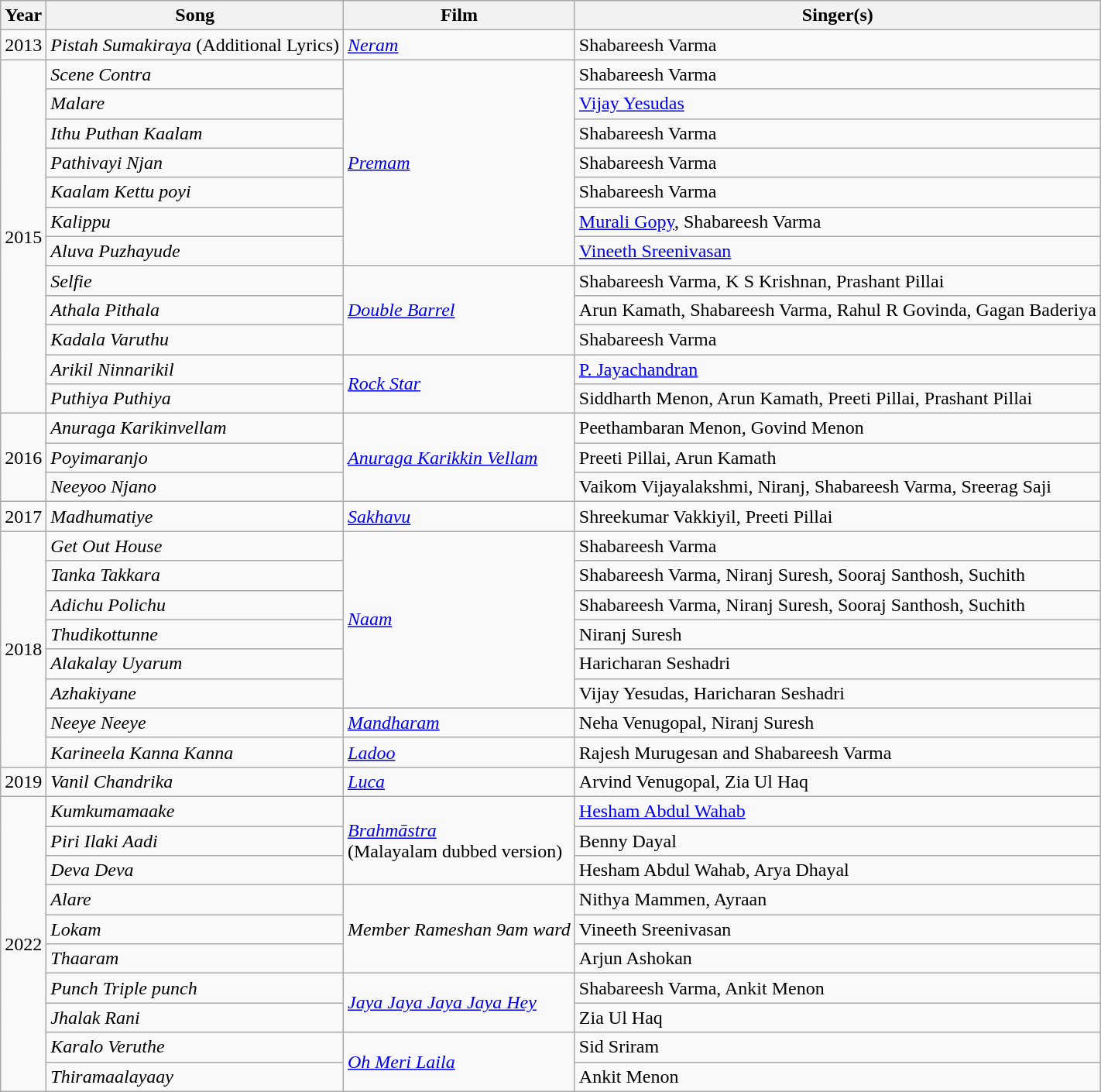<table class="wikitable">
<tr>
<th>Year</th>
<th>Song</th>
<th>Film</th>
<th>Singer(s)</th>
</tr>
<tr>
<td>2013</td>
<td><em>Pistah Sumakiraya</em> (Additional Lyrics)</td>
<td><em><a href='#'>Neram</a></em></td>
<td>Shabareesh Varma</td>
</tr>
<tr>
<td rowspan="12">2015</td>
<td><em>Scene Contra</em></td>
<td rowspan="7"><em><a href='#'>Premam</a></em></td>
<td>Shabareesh Varma</td>
</tr>
<tr>
<td><em>Malare</em></td>
<td><a href='#'>Vijay Yesudas</a></td>
</tr>
<tr>
<td><em>Ithu Puthan Kaalam</em></td>
<td>Shabareesh Varma</td>
</tr>
<tr>
<td><em>Pathivayi Njan</em></td>
<td>Shabareesh Varma</td>
</tr>
<tr>
<td><em>Kaalam Kettu poyi</em></td>
<td>Shabareesh Varma</td>
</tr>
<tr>
<td><em>Kalippu</em></td>
<td><a href='#'>Murali Gopy</a>, Shabareesh Varma</td>
</tr>
<tr>
<td><em>Aluva Puzhayude</em></td>
<td><a href='#'>Vineeth Sreenivasan</a></td>
</tr>
<tr>
<td><em>Selfie</em></td>
<td rowspan="3"><em><a href='#'>Double Barrel</a></em></td>
<td>Shabareesh Varma, K S Krishnan, Prashant Pillai</td>
</tr>
<tr>
<td><em>Athala Pithala</em></td>
<td>Arun Kamath, Shabareesh Varma, Rahul R Govinda, Gagan Baderiya</td>
</tr>
<tr>
<td><em>Kadala Varuthu</em></td>
<td>Shabareesh Varma</td>
</tr>
<tr>
<td><em>Arikil Ninnarikil</em></td>
<td rowspan="2"><em><a href='#'>Rock Star</a></em></td>
<td><a href='#'>P. Jayachandran</a></td>
</tr>
<tr>
<td><em>Puthiya Puthiya</em></td>
<td>Siddharth Menon, Arun Kamath, Preeti Pillai, Prashant Pillai</td>
</tr>
<tr>
<td rowspan="3">2016</td>
<td><em>Anuraga Karikinvellam</em></td>
<td rowspan="3"><em><a href='#'>Anuraga Karikkin Vellam</a></em></td>
<td>Peethambaran Menon, Govind Menon</td>
</tr>
<tr>
<td><em>Poyimaranjo</em></td>
<td>Preeti Pillai, Arun Kamath</td>
</tr>
<tr>
<td><em>Neeyoo Njano</em></td>
<td>Vaikom Vijayalakshmi, Niranj, Shabareesh Varma, Sreerag Saji</td>
</tr>
<tr>
<td>2017</td>
<td><em>Madhumatiye</em></td>
<td><em><a href='#'>Sakhavu</a></em></td>
<td>Shreekumar Vakkiyil, Preeti Pillai</td>
</tr>
<tr>
<td rowspan="8">2018</td>
<td><em>Get Out House</em></td>
<td rowspan="6"><em><a href='#'>Naam</a></em></td>
<td>Shabareesh Varma</td>
</tr>
<tr>
<td><em>Tanka Takkara</em></td>
<td>Shabareesh Varma, Niranj Suresh, Sooraj Santhosh, Suchith</td>
</tr>
<tr>
<td><em>Adichu Polichu</em></td>
<td>Shabareesh Varma, Niranj Suresh, Sooraj Santhosh, Suchith</td>
</tr>
<tr>
<td><em>Thudikottunne</em></td>
<td>Niranj Suresh</td>
</tr>
<tr>
<td><em>Alakalay Uyarum</em></td>
<td>Haricharan Seshadri</td>
</tr>
<tr>
<td><em>Azhakiyane</em></td>
<td>Vijay Yesudas, Haricharan Seshadri</td>
</tr>
<tr>
<td><em>Neeye Neeye</em></td>
<td><em><a href='#'>Mandharam</a></em></td>
<td>Neha Venugopal, Niranj Suresh</td>
</tr>
<tr>
<td><em>Karineela Kanna Kanna</em></td>
<td><em><a href='#'>Ladoo</a></em></td>
<td>Rajesh Murugesan and Shabareesh Varma</td>
</tr>
<tr>
<td>2019</td>
<td><em>Vanil Chandrika</em></td>
<td><em><a href='#'>Luca</a></em></td>
<td>Arvind Venugopal, Zia Ul Haq</td>
</tr>
<tr>
<td rowspan="10">2022</td>
<td><em>Kumkumamaake</em></td>
<td rowspan="3"><em><a href='#'>Brahmāstra</a><br></em>(Malayalam dubbed version)</td>
<td><a href='#'>Hesham Abdul Wahab</a></td>
</tr>
<tr>
<td><em>Piri Ilaki Aadi</em></td>
<td>Benny Dayal</td>
</tr>
<tr>
<td><em>Deva Deva</em></td>
<td>Hesham Abdul Wahab, Arya Dhayal</td>
</tr>
<tr>
<td><em>Alare</em></td>
<td rowspan="3"><em>Member Rameshan 9am ward</em></td>
<td>Nithya Mammen, Ayraan</td>
</tr>
<tr>
<td><em>Lokam</em></td>
<td>Vineeth Sreenivasan</td>
</tr>
<tr>
<td><em>Thaaram</em></td>
<td>Arjun Ashokan</td>
</tr>
<tr>
<td><em>Punch Triple punch</em></td>
<td rowspan="2"><em><a href='#'>Jaya Jaya Jaya Jaya Hey</a></em></td>
<td>Shabareesh Varma, Ankit Menon</td>
</tr>
<tr>
<td><em>Jhalak Rani</em></td>
<td>Zia Ul Haq</td>
</tr>
<tr>
<td><em>Karalo Veruthe</em></td>
<td rowspan="2"><em><a href='#'>Oh Meri Laila</a></em></td>
<td>Sid Sriram</td>
</tr>
<tr>
<td><em>Thiramaalayaay</em></td>
<td>Ankit Menon</td>
</tr>
</table>
